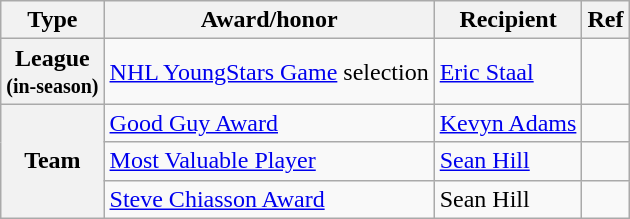<table class="wikitable">
<tr>
<th scope="col">Type</th>
<th scope="col">Award/honor</th>
<th scope="col">Recipient</th>
<th scope="col">Ref</th>
</tr>
<tr>
<th scope="row">League<br><small>(in-season)</small></th>
<td><a href='#'>NHL YoungStars Game</a> selection</td>
<td><a href='#'>Eric Staal</a></td>
<td></td>
</tr>
<tr>
<th scope="row" rowspan="3">Team</th>
<td><a href='#'>Good Guy Award</a></td>
<td><a href='#'>Kevyn Adams</a></td>
<td></td>
</tr>
<tr>
<td><a href='#'>Most Valuable Player</a></td>
<td><a href='#'>Sean Hill</a></td>
<td></td>
</tr>
<tr>
<td><a href='#'>Steve Chiasson Award</a></td>
<td>Sean Hill</td>
<td></td>
</tr>
</table>
